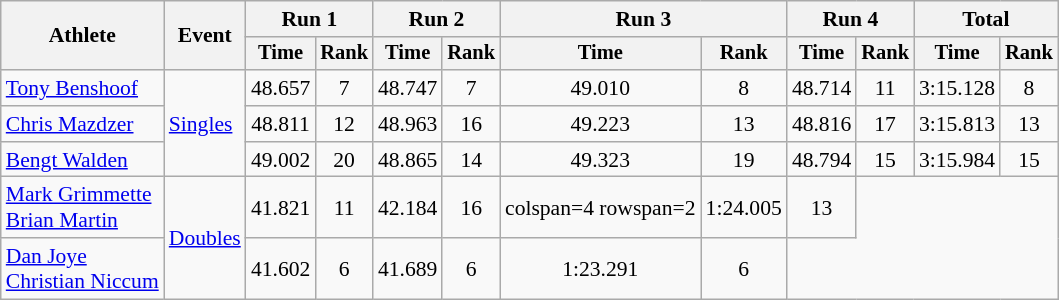<table class=wikitable style=font-size:90%;text-align:center>
<tr>
<th rowspan=2>Athlete</th>
<th rowspan=2>Event</th>
<th colspan=2>Run 1</th>
<th colspan=2>Run 2</th>
<th colspan=2>Run 3</th>
<th colspan=2>Run 4</th>
<th colspan=2>Total</th>
</tr>
<tr style=font-size:95%>
<th>Time</th>
<th>Rank</th>
<th>Time</th>
<th>Rank</th>
<th>Time</th>
<th>Rank</th>
<th>Time</th>
<th>Rank</th>
<th>Time</th>
<th>Rank</th>
</tr>
<tr>
<td align=left><a href='#'>Tony Benshoof</a></td>
<td align=left rowspan=3><a href='#'>Singles</a></td>
<td>48.657</td>
<td>7</td>
<td>48.747</td>
<td>7</td>
<td>49.010</td>
<td>8</td>
<td>48.714</td>
<td>11</td>
<td>3:15.128</td>
<td>8</td>
</tr>
<tr>
<td align=left><a href='#'>Chris Mazdzer</a></td>
<td>48.811</td>
<td>12</td>
<td>48.963</td>
<td>16</td>
<td>49.223</td>
<td>13</td>
<td>48.816</td>
<td>17</td>
<td>3:15.813</td>
<td>13</td>
</tr>
<tr>
<td align=left><a href='#'>Bengt Walden</a></td>
<td>49.002</td>
<td>20</td>
<td>48.865</td>
<td>14</td>
<td>49.323</td>
<td>19</td>
<td>48.794</td>
<td>15</td>
<td>3:15.984</td>
<td>15</td>
</tr>
<tr>
<td align=left><a href='#'>Mark Grimmette</a><br><a href='#'>Brian Martin</a></td>
<td align=left rowspan=2><a href='#'>Doubles</a></td>
<td>41.821</td>
<td>11</td>
<td>42.184</td>
<td>16</td>
<td>colspan=4 rowspan=2 </td>
<td>1:24.005</td>
<td>13</td>
</tr>
<tr>
<td align=left><a href='#'>Dan Joye</a><br><a href='#'>Christian Niccum</a></td>
<td>41.602</td>
<td>6</td>
<td>41.689</td>
<td>6</td>
<td>1:23.291</td>
<td>6</td>
</tr>
</table>
